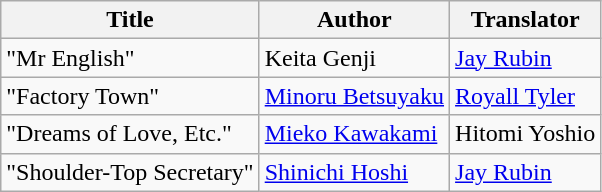<table class="wikitable">
<tr>
<th>Title</th>
<th>Author</th>
<th>Translator</th>
</tr>
<tr>
<td>"Mr English"</td>
<td>Keita Genji</td>
<td><a href='#'>Jay Rubin</a></td>
</tr>
<tr>
<td>"Factory Town"</td>
<td><a href='#'>Minoru Betsuyaku</a></td>
<td><a href='#'>Royall Tyler</a></td>
</tr>
<tr>
<td>"Dreams of Love, Etc."</td>
<td><a href='#'>Mieko Kawakami</a></td>
<td>Hitomi Yoshio</td>
</tr>
<tr>
<td>"Shoulder-Top Secretary"</td>
<td><a href='#'>Shinichi Hoshi</a></td>
<td><a href='#'>Jay Rubin</a></td>
</tr>
</table>
